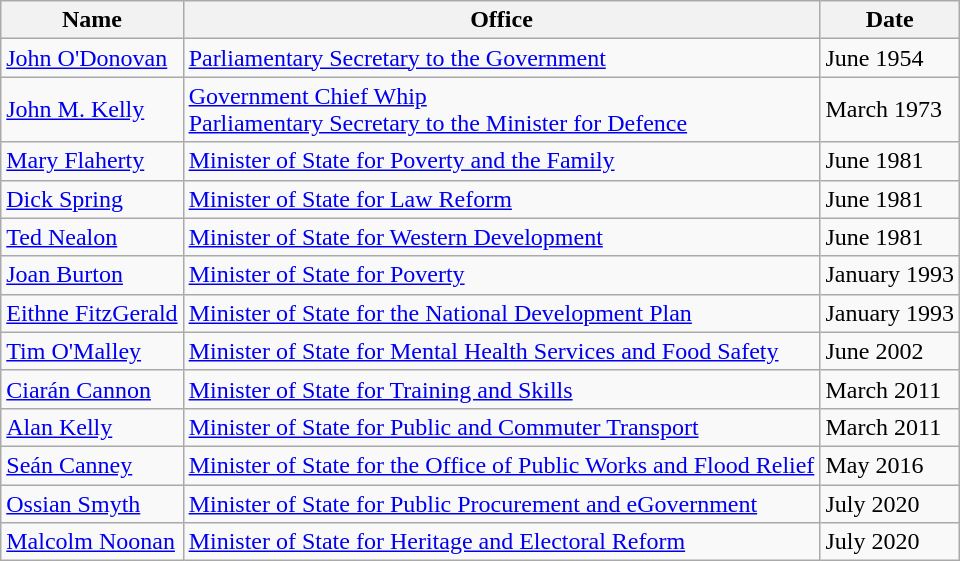<table class="wikitable">
<tr>
<th>Name</th>
<th>Office</th>
<th>Date</th>
</tr>
<tr>
<td><a href='#'>John O'Donovan</a></td>
<td><a href='#'>Parliamentary Secretary to the Government</a></td>
<td>June 1954</td>
</tr>
<tr>
<td><a href='#'>John M. Kelly</a></td>
<td><a href='#'>Government Chief Whip</a><br><a href='#'>Parliamentary Secretary to the Minister for Defence</a></td>
<td>March 1973</td>
</tr>
<tr>
<td><a href='#'>Mary Flaherty</a></td>
<td><a href='#'>Minister of State for Poverty and the Family</a></td>
<td>June 1981</td>
</tr>
<tr>
<td><a href='#'>Dick Spring</a></td>
<td><a href='#'>Minister of State for Law Reform</a></td>
<td>June 1981</td>
</tr>
<tr>
<td><a href='#'>Ted Nealon</a></td>
<td><a href='#'>Minister of State for Western Development</a></td>
<td>June 1981</td>
</tr>
<tr>
<td><a href='#'>Joan Burton</a></td>
<td><a href='#'>Minister of State for Poverty</a></td>
<td>January 1993</td>
</tr>
<tr>
<td><a href='#'>Eithne FitzGerald</a></td>
<td><a href='#'>Minister of State for the National Development Plan</a></td>
<td>January 1993</td>
</tr>
<tr>
<td><a href='#'>Tim O'Malley</a></td>
<td><a href='#'>Minister of State for Mental Health Services and Food Safety</a></td>
<td>June 2002</td>
</tr>
<tr>
<td><a href='#'>Ciarán Cannon</a></td>
<td><a href='#'>Minister of State for Training and Skills</a></td>
<td>March 2011</td>
</tr>
<tr>
<td><a href='#'>Alan Kelly</a></td>
<td><a href='#'>Minister of State for Public and Commuter Transport</a></td>
<td>March 2011</td>
</tr>
<tr>
<td><a href='#'>Seán Canney</a></td>
<td><a href='#'>Minister of State for the Office of Public Works and Flood Relief</a></td>
<td>May 2016</td>
</tr>
<tr>
<td><a href='#'>Ossian Smyth</a></td>
<td><a href='#'>Minister of State for Public Procurement and eGovernment</a></td>
<td>July 2020</td>
</tr>
<tr>
<td><a href='#'>Malcolm Noonan</a></td>
<td><a href='#'>Minister of State for Heritage and Electoral Reform</a></td>
<td>July 2020</td>
</tr>
</table>
